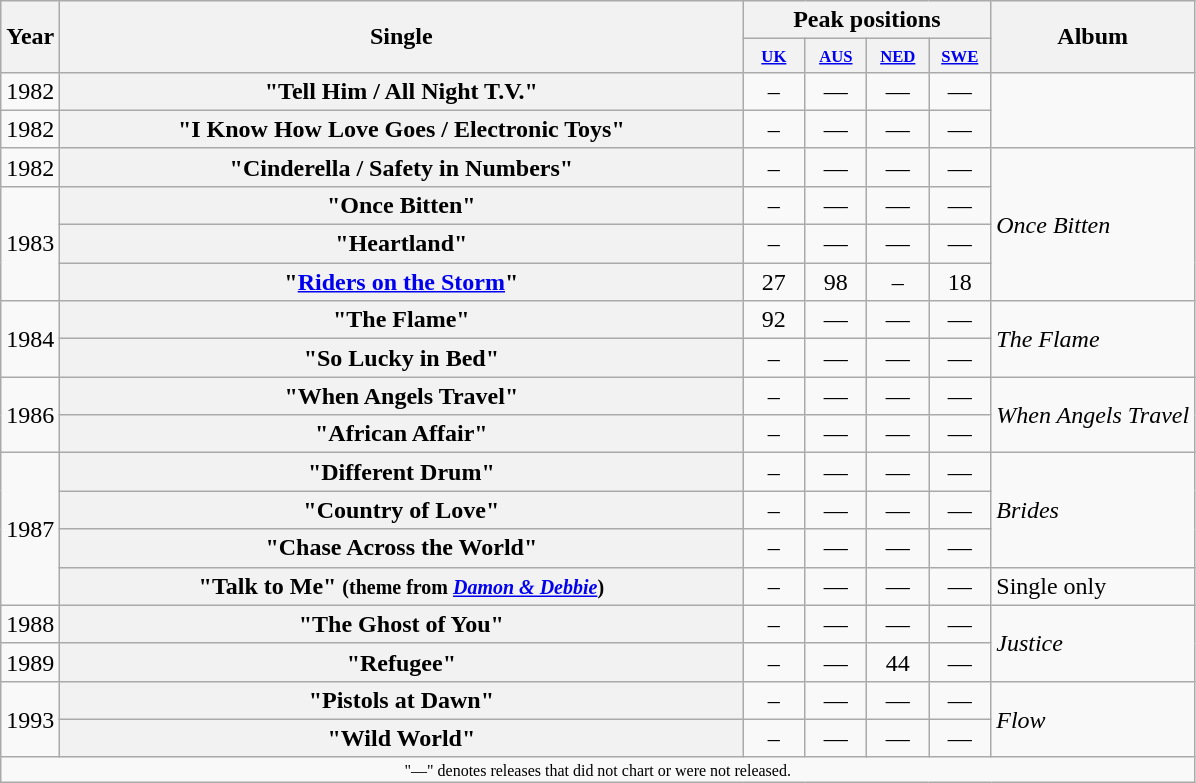<table class="wikitable plainrowheaders" style="text-align:center;">
<tr>
<th rowspan="2">Year</th>
<th rowspan="2" style="width:28em;">Single</th>
<th colspan="4">Peak positions</th>
<th rowspan="2">Album</th>
</tr>
<tr style="font-size:smaller;">
<th width="35"><small><a href='#'>UK</a></small><br></th>
<th width="35"><small><a href='#'>AUS</a></small></th>
<th width="35"><small><a href='#'>NED</a></small></th>
<th width="35"><small><a href='#'>SWE</a></small></th>
</tr>
<tr>
<td rowspan="1">1982</td>
<th scope="row">"Tell Him / All Night T.V."</th>
<td>–</td>
<td>—</td>
<td>—</td>
<td>—</td>
</tr>
<tr>
<td rowspan="1">1982</td>
<th scope="row">"I Know How Love Goes / Electronic Toys"</th>
<td>–</td>
<td>—</td>
<td>—</td>
<td>—</td>
</tr>
<tr>
<td rowspan="1">1982</td>
<th scope="row">"Cinderella / Safety in Numbers"</th>
<td>–</td>
<td>—</td>
<td>—</td>
<td>—</td>
<td align="left" rowspan="4"><em>Once Bitten</em></td>
</tr>
<tr>
<td rowspan="3">1983</td>
<th scope="row">"Once Bitten"</th>
<td>–</td>
<td>—</td>
<td>—</td>
<td>—</td>
</tr>
<tr>
<th scope="row">"Heartland"</th>
<td>–</td>
<td>—</td>
<td>—</td>
<td>—</td>
</tr>
<tr>
<th scope="row">"<a href='#'>Riders on the Storm</a>"</th>
<td>27</td>
<td>98</td>
<td>–</td>
<td>18</td>
</tr>
<tr>
<td rowspan="2">1984</td>
<th scope="row">"The Flame"</th>
<td>92</td>
<td>—</td>
<td>—</td>
<td>—</td>
<td align="left" rowspan="2"><em>The Flame</em></td>
</tr>
<tr>
<th scope="row">"So Lucky in Bed"</th>
<td>–</td>
<td>—</td>
<td>—</td>
<td>—</td>
</tr>
<tr>
<td rowspan="2">1986</td>
<th scope="row">"When Angels Travel"</th>
<td>–</td>
<td>—</td>
<td>—</td>
<td>—</td>
<td align="left" rowspan="2"><em>When Angels Travel</em></td>
</tr>
<tr>
<th scope="row">"African Affair"</th>
<td>–</td>
<td>—</td>
<td>—</td>
<td>—</td>
</tr>
<tr>
<td rowspan="4">1987</td>
<th scope="row">"Different Drum"</th>
<td>–</td>
<td>—</td>
<td>—</td>
<td>—</td>
<td align="left" rowspan="3"><em>Brides</em></td>
</tr>
<tr>
<th scope="row">"Country of Love"</th>
<td>–</td>
<td>—</td>
<td>—</td>
<td>—</td>
</tr>
<tr>
<th scope="row">"Chase Across the World"</th>
<td>–</td>
<td>—</td>
<td>—</td>
<td>—</td>
</tr>
<tr>
<th scope="row">"Talk to Me" <small>(theme from <em><a href='#'>Damon & Debbie</a></em>)</small></th>
<td>–</td>
<td>—</td>
<td>—</td>
<td>—</td>
<td align="left" rowspan="1">Single only</td>
</tr>
<tr>
<td rowspan="1">1988</td>
<th scope="row">"The Ghost of You"</th>
<td>–</td>
<td>—</td>
<td>—</td>
<td>—</td>
<td align="left" rowspan="2"><em>Justice</em></td>
</tr>
<tr>
<td rowspan="1">1989</td>
<th scope="row">"Refugee"</th>
<td>–</td>
<td>—</td>
<td>44</td>
<td>—</td>
</tr>
<tr>
<td rowspan="2">1993</td>
<th scope="row">"Pistols at Dawn"</th>
<td>–</td>
<td>—</td>
<td>—</td>
<td>—</td>
<td align="left" rowspan="2"><em>Flow</em></td>
</tr>
<tr>
<th scope="row">"Wild World"</th>
<td>–</td>
<td>—</td>
<td>—</td>
<td>—</td>
</tr>
<tr>
<td align="center" colspan="9" style="font-size:8pt">"—" denotes releases that did not chart or were not released.</td>
</tr>
</table>
